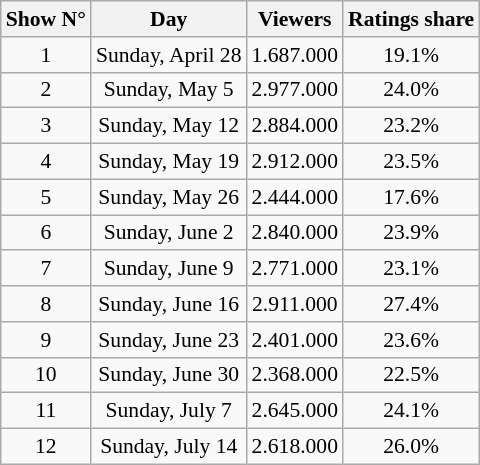<table class="wikitable sortable centre" style="text-align:center;font-size:90%;">
<tr>
<th>Show N°</th>
<th>Day</th>
<th>Viewers</th>
<th>Ratings share</th>
</tr>
<tr>
<td>1</td>
<td>Sunday, April 28</td>
<td>1.687.000</td>
<td>19.1%</td>
</tr>
<tr>
<td>2</td>
<td>Sunday, May 5</td>
<td>2.977.000</td>
<td>24.0%</td>
</tr>
<tr>
<td>3</td>
<td>Sunday, May 12</td>
<td>2.884.000</td>
<td>23.2%</td>
</tr>
<tr>
<td>4</td>
<td>Sunday, May 19</td>
<td>2.912.000</td>
<td>23.5%</td>
</tr>
<tr>
<td>5</td>
<td>Sunday, May 26</td>
<td>2.444.000</td>
<td>17.6%</td>
</tr>
<tr>
<td>6</td>
<td>Sunday, June 2</td>
<td>2.840.000</td>
<td>23.9%</td>
</tr>
<tr>
<td>7</td>
<td>Sunday, June 9</td>
<td>2.771.000</td>
<td>23.1%</td>
</tr>
<tr>
<td>8</td>
<td>Sunday, June 16</td>
<td>2.911.000</td>
<td>27.4%</td>
</tr>
<tr>
<td>9</td>
<td>Sunday, June 23</td>
<td>2.401.000</td>
<td>23.6%</td>
</tr>
<tr>
<td>10</td>
<td>Sunday, June 30</td>
<td>2.368.000</td>
<td>22.5%</td>
</tr>
<tr>
<td>11</td>
<td>Sunday, July 7</td>
<td>2.645.000</td>
<td>24.1%</td>
</tr>
<tr>
<td>12</td>
<td>Sunday, July 14</td>
<td>2.618.000</td>
<td>26.0%</td>
</tr>
</table>
